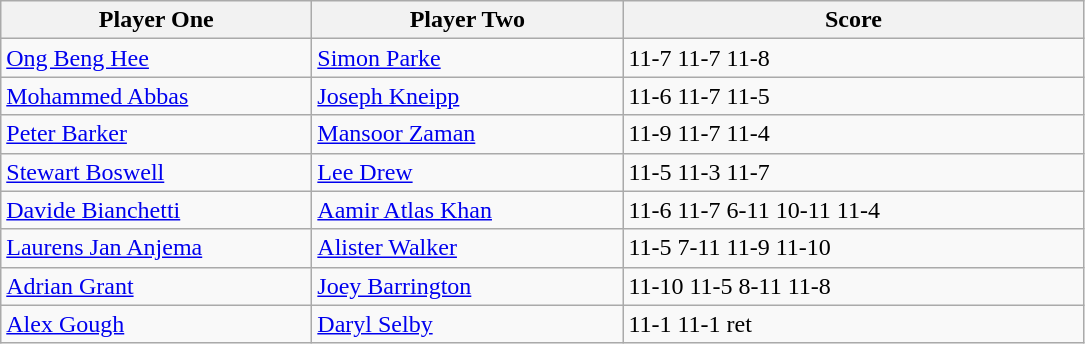<table class="wikitable">
<tr>
<th width=200>Player One</th>
<th width=200>Player Two</th>
<th width=300>Score</th>
</tr>
<tr>
<td> <a href='#'>Ong Beng Hee</a></td>
<td> <a href='#'>Simon Parke</a></td>
<td>11-7 11-7 11-8</td>
</tr>
<tr>
<td> <a href='#'>Mohammed Abbas</a></td>
<td> <a href='#'>Joseph Kneipp</a></td>
<td>11-6 11-7 11-5</td>
</tr>
<tr>
<td> <a href='#'>Peter Barker</a></td>
<td> <a href='#'>Mansoor Zaman</a></td>
<td>11-9 11-7 11-4</td>
</tr>
<tr>
<td> <a href='#'>Stewart Boswell</a></td>
<td> <a href='#'>Lee Drew</a></td>
<td>11-5 11-3 11-7</td>
</tr>
<tr>
<td> <a href='#'>Davide Bianchetti</a></td>
<td> <a href='#'>Aamir Atlas Khan</a></td>
<td>11-6 11-7 6-11 10-11 11-4</td>
</tr>
<tr>
<td> <a href='#'>Laurens Jan Anjema</a></td>
<td> <a href='#'>Alister Walker</a></td>
<td>11-5 7-11 11-9 11-10</td>
</tr>
<tr>
<td> <a href='#'>Adrian Grant</a></td>
<td> <a href='#'>Joey Barrington</a></td>
<td>11-10 11-5 8-11 11-8</td>
</tr>
<tr>
<td> <a href='#'>Alex Gough</a></td>
<td> <a href='#'>Daryl Selby</a></td>
<td>11-1 11-1 ret</td>
</tr>
</table>
